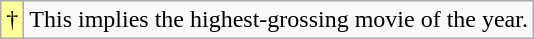<table class="wikitable">
<tr>
<td style="background-color:#FFFF99">†</td>
<td>This implies the highest-grossing movie of the year.</td>
</tr>
</table>
